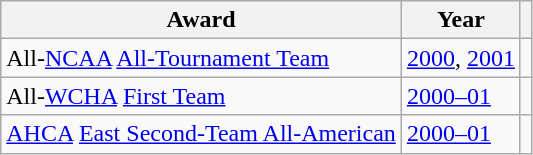<table class="wikitable">
<tr>
<th>Award</th>
<th>Year</th>
<th></th>
</tr>
<tr>
<td>All-<a href='#'>NCAA</a> <a href='#'>All-Tournament Team</a></td>
<td><a href='#'>2000</a>, <a href='#'>2001</a></td>
<td></td>
</tr>
<tr>
<td>All-<a href='#'>WCHA</a> <a href='#'>First Team</a></td>
<td><a href='#'>2000–01</a></td>
<td></td>
</tr>
<tr>
<td><a href='#'>AHCA</a> <a href='#'>East Second-Team All-American</a></td>
<td><a href='#'>2000–01</a></td>
<td></td>
</tr>
</table>
